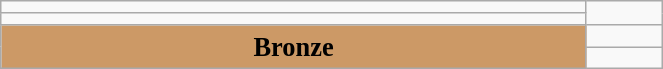<table class="wikitable" style=" text-align:center; font-size:110%;" width="35%">
<tr>
<td></td>
</tr>
<tr>
<td></td>
</tr>
<tr>
<td rowspan="2" bgcolor="#cc9966"><strong>Bronze</strong></td>
<td></td>
</tr>
<tr>
<td></td>
</tr>
</table>
